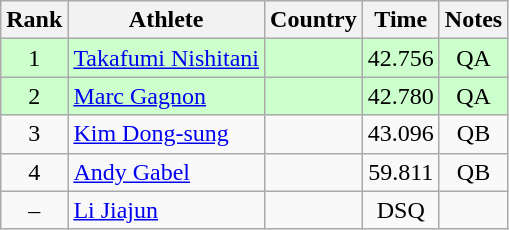<table class="wikitable" style="text-align:center">
<tr>
<th>Rank</th>
<th>Athlete</th>
<th>Country</th>
<th>Time</th>
<th>Notes</th>
</tr>
<tr bgcolor=ccffcc>
<td>1</td>
<td align=left><a href='#'>Takafumi Nishitani</a></td>
<td align=left></td>
<td>42.756</td>
<td>QA </td>
</tr>
<tr bgcolor=ccffcc>
<td>2</td>
<td align=left><a href='#'>Marc Gagnon</a></td>
<td align=left></td>
<td>42.780</td>
<td>QA</td>
</tr>
<tr>
<td>3</td>
<td align=left><a href='#'>Kim Dong-sung</a></td>
<td align=left></td>
<td>43.096</td>
<td>QB</td>
</tr>
<tr>
<td>4</td>
<td align=left><a href='#'>Andy Gabel</a></td>
<td align=left></td>
<td>59.811</td>
<td>QB</td>
</tr>
<tr>
<td>–</td>
<td align=left><a href='#'>Li Jiajun</a></td>
<td align=left></td>
<td>DSQ</td>
<td></td>
</tr>
</table>
